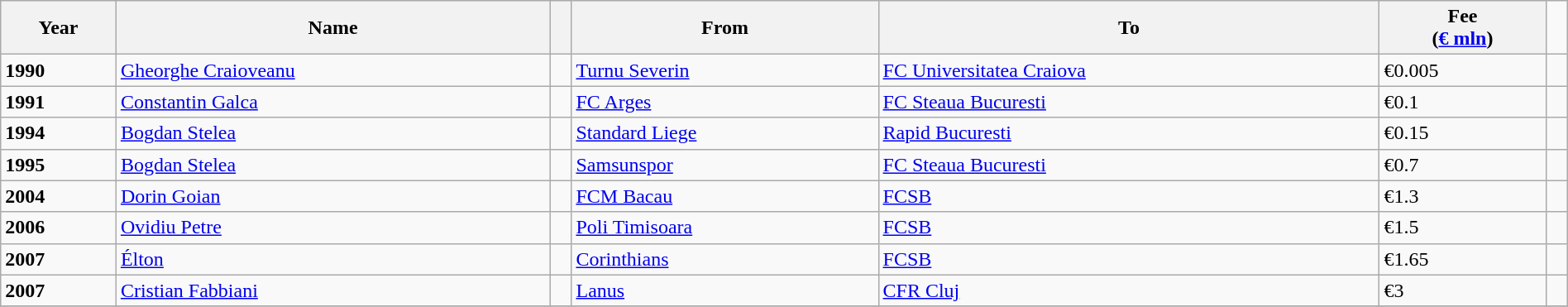<table class="wikitable sortable mw-collapsible" style="width:100%;">
<tr>
<th>Year</th>
<th>Name</th>
<th></th>
<th>From</th>
<th>To</th>
<th>Fee<br>(<a href='#'>€ mln</a>)</th>
</tr>
<tr>
<td><strong>1990</strong></td>
<td><a href='#'>Gheorghe Craioveanu</a></td>
<td align="center"></td>
<td> <a href='#'>Turnu Severin</a></td>
<td><a href='#'>FC Universitatea Craiova</a></td>
<td>€0.005</td>
<td></td>
</tr>
<tr>
<td><strong>1991</strong></td>
<td><a href='#'>Constantin Galca</a></td>
<td align="center"></td>
<td> <a href='#'>FC Arges</a></td>
<td><a href='#'>FC Steaua Bucuresti</a></td>
<td>€0.1</td>
<td></td>
</tr>
<tr>
<td><strong>1994</strong></td>
<td><a href='#'>Bogdan Stelea</a></td>
<td align="center"></td>
<td> <a href='#'>Standard Liege</a></td>
<td><a href='#'>Rapid Bucuresti</a></td>
<td>€0.15</td>
<td></td>
</tr>
<tr>
<td><strong>1995</strong></td>
<td><a href='#'>Bogdan Stelea</a></td>
<td align="center"></td>
<td> <a href='#'>Samsunspor</a></td>
<td><a href='#'>FC Steaua Bucuresti</a></td>
<td>€0.7</td>
<td></td>
</tr>
<tr>
<td><strong>2004</strong></td>
<td><a href='#'>Dorin Goian</a></td>
<td align="center"></td>
<td> <a href='#'>FCM Bacau</a></td>
<td><a href='#'>FCSB</a></td>
<td>€1.3</td>
<td></td>
</tr>
<tr>
<td><strong>2006</strong></td>
<td><a href='#'>Ovidiu Petre</a></td>
<td align="center"></td>
<td> <a href='#'>Poli Timisoara</a></td>
<td><a href='#'>FCSB</a></td>
<td>€1.5</td>
<td></td>
</tr>
<tr>
<td><strong>2007</strong></td>
<td><a href='#'>Élton</a></td>
<td align="center"></td>
<td> <a href='#'>Corinthians</a></td>
<td><a href='#'>FCSB</a></td>
<td>€1.65</td>
<td></td>
</tr>
<tr>
<td><strong>2007</strong></td>
<td><a href='#'>Cristian Fabbiani</a></td>
<td align="center"></td>
<td> <a href='#'>Lanus</a></td>
<td><a href='#'>CFR Cluj</a></td>
<td>€3</td>
<td></td>
</tr>
<tr>
</tr>
</table>
